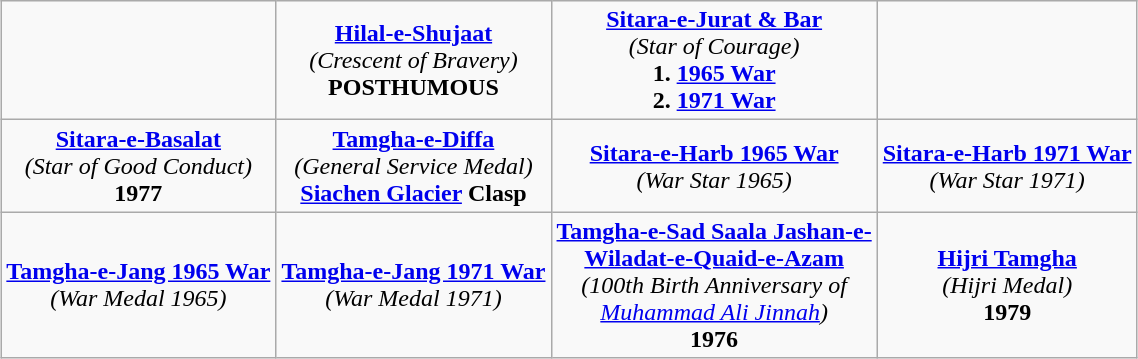<table class="wikitable" style="margin:1em auto; text-align:center;">
<tr>
<td></td>
<td><strong><a href='#'>Hilal-e-Shujaat</a></strong><br><em>(Crescent of Bravery)</em><br><strong>POSTHUMOUS</strong></td>
<td><strong><a href='#'>Sitara-e-Jurat & Bar</a></strong><br><em>(Star of Courage)</em><br><strong>1. <a href='#'>1965 War</a></strong><br><strong>2. <a href='#'>1971 War</a></strong></td>
<td></td>
</tr>
<tr>
<td><strong><a href='#'>Sitara-e-Basalat</a></strong><br><em>(Star of Good Conduct)</em><br><strong>1977</strong></td>
<td><strong><a href='#'>Tamgha-e-Diffa</a></strong><br><em>(General Service Medal)</em><br><strong><a href='#'>Siachen Glacier</a> Clasp</strong></td>
<td><strong><a href='#'>Sitara-e-Harb 1965 War</a></strong><br><em>(War Star 1965)</em></td>
<td><strong><a href='#'>Sitara-e-Harb 1971 War</a></strong><br><em>(War Star 1971)</em></td>
</tr>
<tr>
<td><strong><a href='#'>Tamgha-e-Jang 1965 War</a></strong><br><em>(War Medal 1965)</em></td>
<td><strong><a href='#'>Tamgha-e-Jang 1971 War</a></strong><br><em>(War Medal 1971)</em></td>
<td><strong><a href='#'>Tamgha-e-Sad Saala Jashan-e-</a></strong><br><strong><a href='#'>Wiladat-e-Quaid-e-Azam</a></strong><br><em>(100th Birth Anniversary of</em><br><em><a href='#'>Muhammad Ali Jinnah</a>)</em><br><strong>1976</strong></td>
<td><strong><a href='#'>Hijri Tamgha</a></strong><br><em>(Hijri Medal)</em><br><strong>1979</strong></td>
</tr>
</table>
